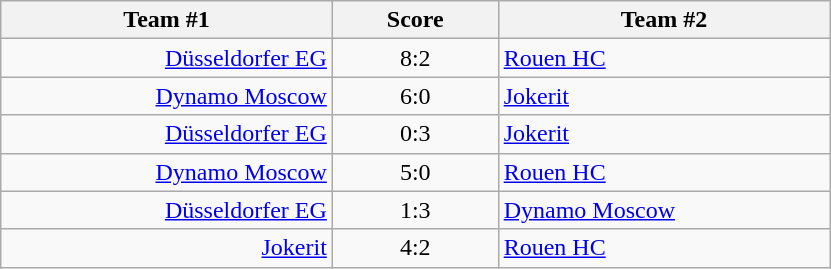<table class="wikitable" style="text-align: center;">
<tr>
<th width=22%>Team #1</th>
<th width=11%>Score</th>
<th width=22%>Team #2</th>
</tr>
<tr>
<td style="text-align: right;"><a href='#'>Düsseldorfer EG</a> </td>
<td>8:2</td>
<td style="text-align: left;"> <a href='#'>Rouen HC</a></td>
</tr>
<tr>
<td style="text-align: right;"><a href='#'>Dynamo Moscow</a> </td>
<td>6:0</td>
<td style="text-align: left;"> <a href='#'>Jokerit</a></td>
</tr>
<tr>
<td style="text-align: right;"><a href='#'>Düsseldorfer EG</a> </td>
<td>0:3</td>
<td style="text-align: left;"> <a href='#'>Jokerit</a></td>
</tr>
<tr>
<td style="text-align: right;"><a href='#'>Dynamo Moscow</a> </td>
<td>5:0</td>
<td style="text-align: left;"> <a href='#'>Rouen HC</a></td>
</tr>
<tr>
<td style="text-align: right;"><a href='#'>Düsseldorfer EG</a> </td>
<td>1:3</td>
<td style="text-align: left;"> <a href='#'>Dynamo Moscow</a></td>
</tr>
<tr>
<td style="text-align: right;"><a href='#'>Jokerit</a> </td>
<td>4:2</td>
<td style="text-align: left;"> <a href='#'>Rouen HC</a></td>
</tr>
</table>
